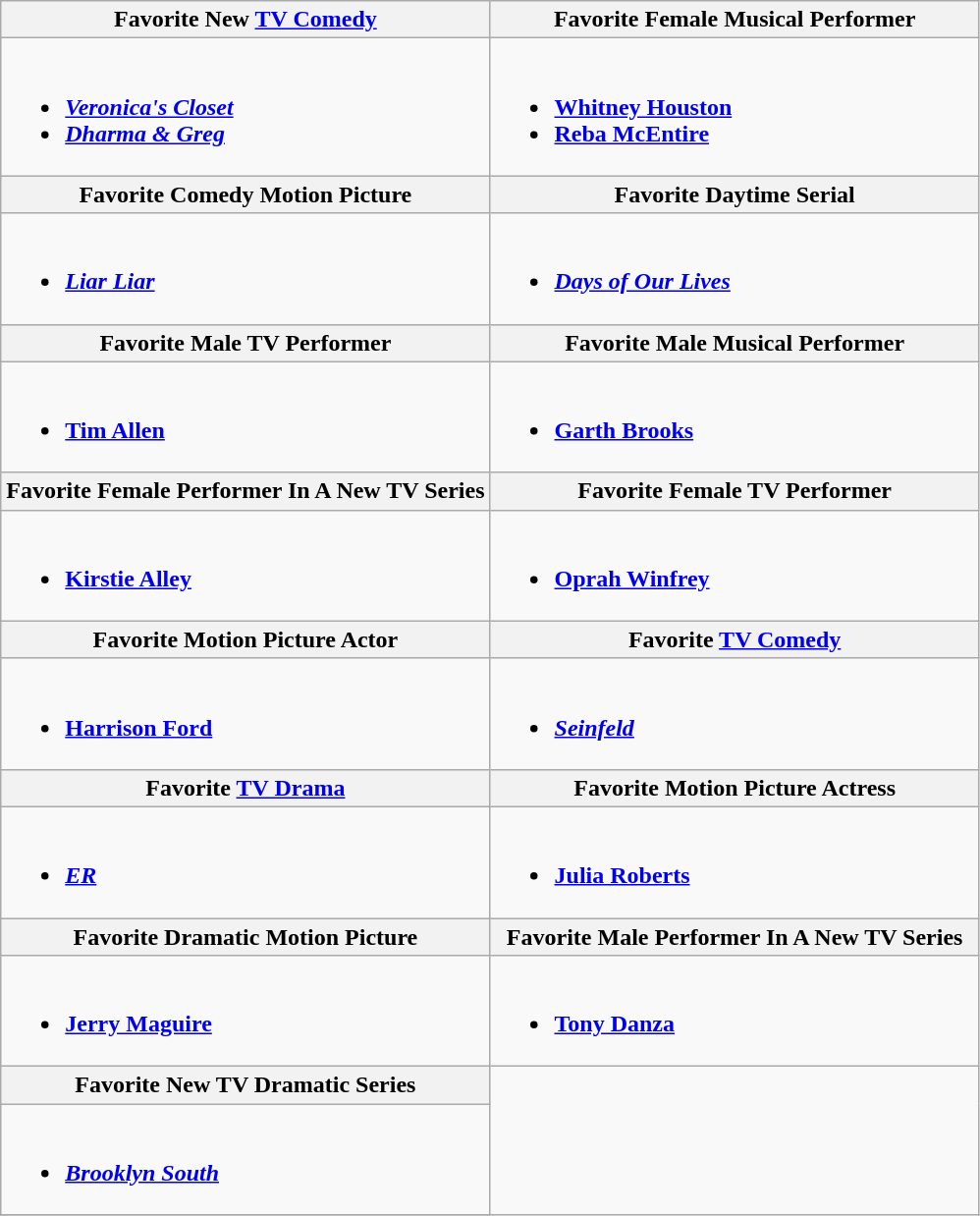<table class="wikitable">
<tr>
<th width="50%">Favorite New <a href='#'>TV Comedy</a></th>
<th width="50%">Favorite Female Musical Performer</th>
</tr>
<tr>
<td valign="top"><br><ul><li><strong><em><a href='#'>Veronica's Closet</a></em></strong></li><li><strong><em><a href='#'>Dharma & Greg</a></em></strong></li></ul></td>
<td valign="top"><br><ul><li><strong><a href='#'>Whitney Houston</a></strong></li><li><strong><a href='#'>Reba McEntire</a></strong></li></ul></td>
</tr>
<tr>
<th>Favorite Comedy Motion Picture</th>
<th>Favorite Daytime Serial</th>
</tr>
<tr>
<td valign="top"><br><ul><li><strong><em><a href='#'>Liar Liar</a></em></strong></li></ul></td>
<td valign="top"><br><ul><li><strong><em><a href='#'>Days of Our Lives</a></em></strong></li></ul></td>
</tr>
<tr>
<th>Favorite Male TV Performer</th>
<th>Favorite Male Musical Performer</th>
</tr>
<tr>
<td valign="top"><br><ul><li><strong><a href='#'>Tim Allen</a></strong></li></ul></td>
<td valign="top"><br><ul><li><strong><a href='#'>Garth Brooks</a></strong></li></ul></td>
</tr>
<tr>
<th>Favorite Female Performer In A New TV Series</th>
<th>Favorite Female TV Performer</th>
</tr>
<tr>
<td valign="top"><br><ul><li><strong><a href='#'>Kirstie Alley</a></strong></li></ul></td>
<td valign="top"><br><ul><li><strong><a href='#'>Oprah Winfrey</a></strong></li></ul></td>
</tr>
<tr>
<th>Favorite Motion Picture Actor</th>
<th>Favorite <a href='#'>TV Comedy</a></th>
</tr>
<tr>
<td valign="top"><br><ul><li><strong><a href='#'>Harrison Ford</a></strong></li></ul></td>
<td valign="top"><br><ul><li><strong><em><a href='#'>Seinfeld</a></em></strong></li></ul></td>
</tr>
<tr>
<th>Favorite <a href='#'>TV Drama</a></th>
<th>Favorite Motion Picture Actress</th>
</tr>
<tr>
<td valign="top"><br><ul><li><strong><em><a href='#'>ER</a></em></strong></li></ul></td>
<td valign="top"><br><ul><li><strong><a href='#'>Julia Roberts</a></strong></li></ul></td>
</tr>
<tr>
<th>Favorite Dramatic Motion Picture</th>
<th>Favorite Male Performer In A New TV Series</th>
</tr>
<tr>
<td valign="top"><br><ul><li><strong><a href='#'>Jerry Maguire</a></strong></li></ul></td>
<td valign="top"><br><ul><li><strong><a href='#'>Tony Danza</a></strong></li></ul></td>
</tr>
<tr>
<th>Favorite New TV Dramatic Series</th>
</tr>
<tr>
<td valign="top"><br><ul><li><strong><em><a href='#'>Brooklyn South</a></em></strong></li></ul></td>
</tr>
<tr>
</tr>
</table>
